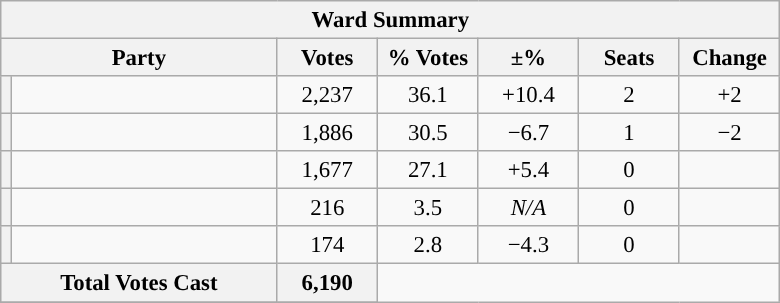<table class="wikitable" style="font-size: 95%;">
<tr>
<th colspan="7">Ward Summary</th>
</tr>
<tr>
<th colspan="2">Party</th>
<th style="width: 60px">Votes</th>
<th style="width: 60px">% Votes</th>
<th style="width: 60px">±%</th>
<th style="width: 60px">Seats</th>
<th style="width: 60px">Change</th>
</tr>
<tr>
<th style="background-color: "></th>
<td style="width: 170px"><a href='#'></a></td>
<td align="center">2,237</td>
<td align="center">36.1</td>
<td align="center">+10.4</td>
<td align="center">2</td>
<td align="center">+2</td>
</tr>
<tr>
<th style="background-color: "></th>
<td style="width: 170px"><a href='#'></a></td>
<td align="center">1,886</td>
<td align="center">30.5</td>
<td align="center">−6.7</td>
<td align="center">1</td>
<td align="center">−2</td>
</tr>
<tr>
<th style="background-color: "></th>
<td style="width: 170px"><a href='#'></a></td>
<td align="center">1,677</td>
<td align="center">27.1</td>
<td align="center">+5.4</td>
<td align="center">0</td>
<td align="center"></td>
</tr>
<tr>
<th style="background-color: "></th>
<td style="width: 170px"><a href='#'></a></td>
<td align="center">216</td>
<td align="center">3.5</td>
<td align="center"><em>N/A</em></td>
<td align="center">0</td>
<td align="center"></td>
</tr>
<tr>
<th style="background-color: "></th>
<td style="width: 170px"><a href='#'></a></td>
<td align="center">174</td>
<td align="center">2.8</td>
<td align="center">−4.3</td>
<td align="center">0</td>
<td align="center"></td>
</tr>
<tr style="background-color:#E9E9E9">
<th colspan="2">Total Votes Cast</th>
<th style="width: 60px">6,190</th>
</tr>
<tr style="background-color:#E9E9E9">
</tr>
</table>
